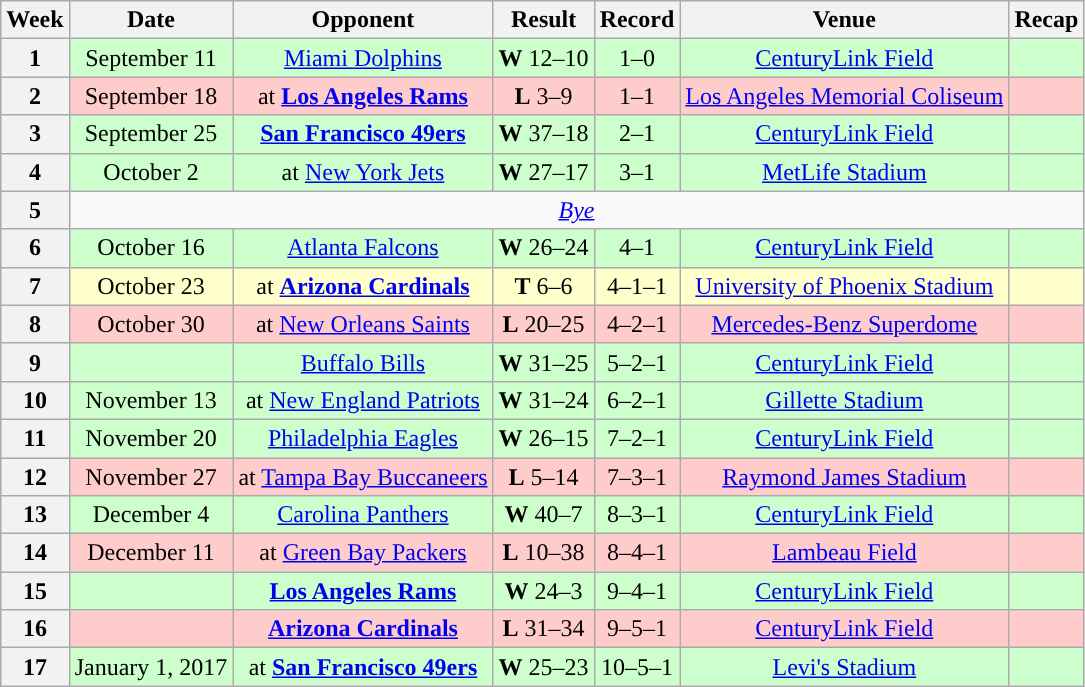<table class="wikitable" style="text-align:center">
<tr>
<th>Week</th>
<th>Date</th>
<th>Opponent</th>
<th>Result</th>
<th>Record</th>
<th>Venue</th>
<th>Recap</th>
</tr>
<tr style="background:#cfc">
<th>1</th>
<td>September 11</td>
<td><a href='#'>Miami Dolphins</a></td>
<td><strong>W</strong> 12–10</td>
<td>1–0</td>
<td><a href='#'>CenturyLink Field</a></td>
<td></td>
</tr>
<tr style="background:#fcc">
<th>2</th>
<td>September 18</td>
<td>at <strong><a href='#'>Los Angeles Rams</a></strong></td>
<td><strong>L</strong> 3–9</td>
<td>1–1</td>
<td><a href='#'>Los Angeles Memorial Coliseum</a></td>
<td></td>
</tr>
<tr style="background:#cfc">
<th>3</th>
<td>September 25</td>
<td><strong><a href='#'>San Francisco 49ers</a></strong></td>
<td><strong>W</strong> 37–18</td>
<td>2–1</td>
<td><a href='#'>CenturyLink Field</a></td>
<td></td>
</tr>
<tr style="background:#cfc">
<th>4</th>
<td>October 2</td>
<td>at <a href='#'>New York Jets</a></td>
<td><strong>W</strong> 27–17</td>
<td>3–1</td>
<td><a href='#'>MetLife Stadium</a></td>
<td></td>
</tr>
<tr>
<th>5</th>
<td colspan="6"><em><a href='#'>Bye</a></em></td>
</tr>
<tr style="background:#cfc">
<th>6</th>
<td>October 16</td>
<td><a href='#'>Atlanta Falcons</a></td>
<td><strong>W</strong> 26–24</td>
<td>4–1</td>
<td><a href='#'>CenturyLink Field</a></td>
<td></td>
</tr>
<tr style="background:#ffc">
<th>7</th>
<td>October 23</td>
<td>at <strong><a href='#'>Arizona Cardinals</a></strong></td>
<td><strong>T</strong> 6–6 </td>
<td>4–1–1</td>
<td><a href='#'>University of Phoenix Stadium</a></td>
<td></td>
</tr>
<tr style="background:#fcc">
<th>8</th>
<td>October 30</td>
<td>at <a href='#'>New Orleans Saints</a></td>
<td><strong>L</strong> 20–25</td>
<td>4–2–1</td>
<td><a href='#'>Mercedes-Benz Superdome</a></td>
<td></td>
</tr>
<tr style="background:#cfc">
<th>9</th>
<td></td>
<td><a href='#'>Buffalo Bills</a></td>
<td><strong>W</strong> 31–25</td>
<td>5–2–1</td>
<td><a href='#'>CenturyLink Field</a></td>
<td></td>
</tr>
<tr style="background:#cfc">
<th>10</th>
<td>November 13</td>
<td>at <a href='#'>New England Patriots</a></td>
<td><strong>W</strong> 31–24</td>
<td>6–2–1</td>
<td><a href='#'>Gillette Stadium</a></td>
<td></td>
</tr>
<tr style="background:#cfc">
<th>11</th>
<td>November 20</td>
<td><a href='#'>Philadelphia Eagles</a></td>
<td><strong>W</strong> 26–15</td>
<td>7–2–1</td>
<td><a href='#'>CenturyLink Field</a></td>
<td></td>
</tr>
<tr style="background:#fcc">
<th>12</th>
<td>November 27</td>
<td>at <a href='#'>Tampa Bay Buccaneers</a></td>
<td><strong>L</strong> 5–14</td>
<td>7–3–1</td>
<td><a href='#'>Raymond James Stadium</a></td>
<td></td>
</tr>
<tr style="background:#cfc">
<th>13</th>
<td>December 4</td>
<td><a href='#'>Carolina Panthers</a></td>
<td><strong>W</strong> 40–7</td>
<td>8–3–1</td>
<td><a href='#'>CenturyLink Field</a></td>
<td></td>
</tr>
<tr style="background:#fcc">
<th>14</th>
<td>December 11</td>
<td>at <a href='#'>Green Bay Packers</a></td>
<td><strong>L</strong> 10–38</td>
<td>8–4–1</td>
<td><a href='#'>Lambeau Field</a></td>
<td></td>
</tr>
<tr style="background:#cfc">
<th>15</th>
<td></td>
<td><strong><a href='#'>Los Angeles Rams</a></strong></td>
<td><strong>W</strong> 24–3</td>
<td>9–4–1</td>
<td><a href='#'>CenturyLink Field</a></td>
<td></td>
</tr>
<tr style="background:#fcc">
<th>16</th>
<td></td>
<td><strong><a href='#'>Arizona Cardinals</a></strong></td>
<td><strong>L</strong> 31–34</td>
<td>9–5–1</td>
<td><a href='#'>CenturyLink Field</a></td>
<td></td>
</tr>
<tr style="background:#cfc">
<th>17</th>
<td>January 1, 2017</td>
<td>at <strong><a href='#'>San Francisco 49ers</a></strong></td>
<td><strong>W</strong> 25–23</td>
<td>10–5–1</td>
<td><a href='#'>Levi's Stadium</a></td>
<td></td>
</tr>
</table>
